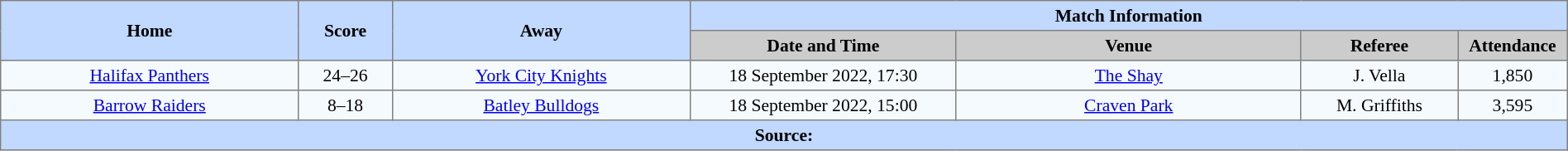<table border=1 style="border-collapse:collapse; font-size:90%; text-align:center;" cellpadding=3 cellspacing=0 width=100%>
<tr style="background:#C1D8ff;">
<th scope="col" rowspan=2 width=19%>Home</th>
<th scope="col" rowspan=2 width=6%>Score</th>
<th scope="col" rowspan=2 width=19%>Away</th>
<th colspan=4>Match Information</th>
</tr>
<tr style="background:#CCCCCC;">
<th scope="col" width=17%>Date and Time</th>
<th scope="col" width=22%>Venue</th>
<th scope="col" width=10%>Referee</th>
<th scope="col" width=7%>Attendance</th>
</tr>
<tr style="background:#F5FAFF;">
<td> <a href='#'>Halifax Panthers</a></td>
<td>24–26</td>
<td> <a href='#'>York City Knights</a></td>
<td>18 September 2022, 17:30</td>
<td><a href='#'>The Shay</a></td>
<td>J. Vella</td>
<td>1,850</td>
</tr>
<tr style="background:#F5FAFF;">
<td> <a href='#'>Barrow Raiders</a></td>
<td>8–18</td>
<td> <a href='#'>Batley Bulldogs</a></td>
<td>18 September 2022, 15:00</td>
<td><a href='#'>Craven Park</a></td>
<td>M. Griffiths</td>
<td>3,595</td>
</tr>
<tr style="background:#c1d8ff;">
<th colspan=7>Source:</th>
</tr>
</table>
